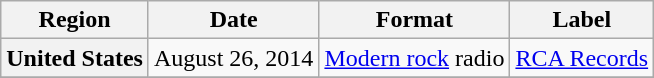<table class="wikitable plainrowheaders">
<tr>
<th>Region</th>
<th>Date</th>
<th>Format</th>
<th>Label</th>
</tr>
<tr>
<th scope="row">United States</th>
<td>August 26, 2014</td>
<td><a href='#'>Modern rock</a> radio</td>
<td><a href='#'>RCA Records</a></td>
</tr>
<tr>
</tr>
</table>
